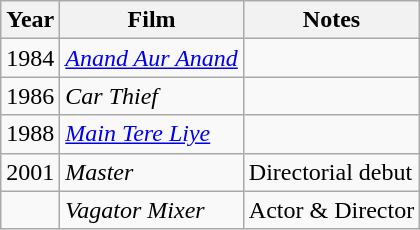<table class="wikitable">
<tr>
<th>Year</th>
<th>Film</th>
<th>Notes</th>
</tr>
<tr>
<td>1984</td>
<td><em><a href='#'>Anand Aur Anand</a></em></td>
<td></td>
</tr>
<tr>
<td>1986</td>
<td><em>Car Thief</em></td>
<td></td>
</tr>
<tr>
<td>1988</td>
<td><em><a href='#'>Main Tere Liye</a></em></td>
<td></td>
</tr>
<tr>
<td>2001</td>
<td><em>Master</em></td>
<td>Directorial debut</td>
</tr>
<tr>
<td></td>
<td><em>Vagator Mixer</em></td>
<td>Actor & Director</td>
</tr>
</table>
